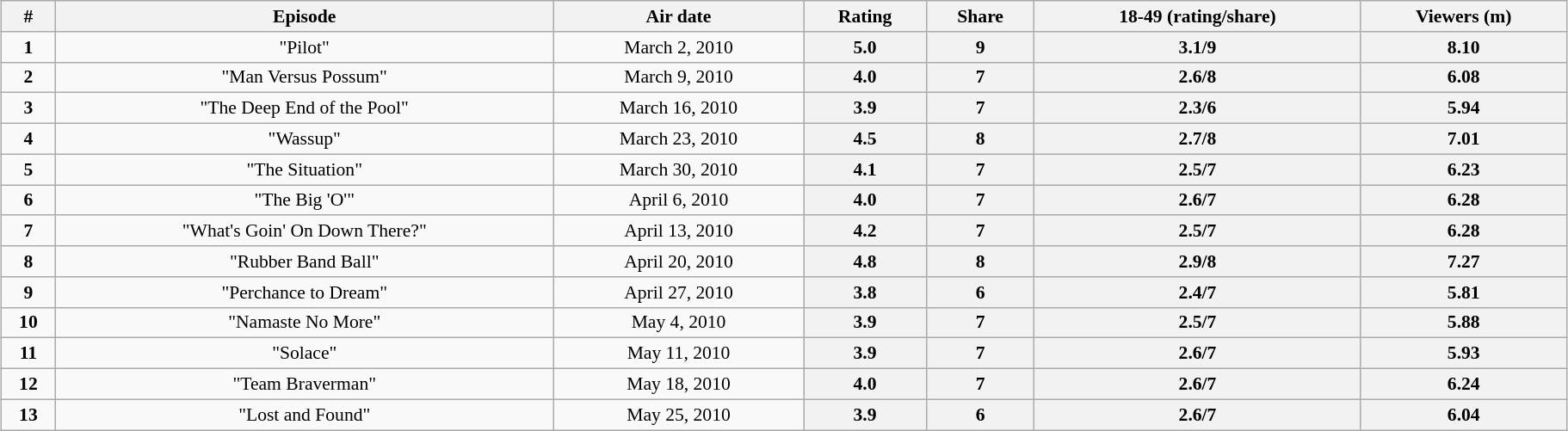<table class="wikitable" style="font-size:90%; text-align:center; width: 96%; margin-left: auto; margin-right: auto;">
<tr>
<th>#</th>
<th>Episode</th>
<th>Air date</th>
<th>Rating</th>
<th>Share</th>
<th>18-49 (rating/share)</th>
<th>Viewers (m)</th>
</tr>
<tr>
<td style="text-align:center"><strong>1</strong></td>
<td>"Pilot"</td>
<td>March 2, 2010</td>
<th style="text-align:center">5.0</th>
<th style="text-align:center">9</th>
<th style="text-align:center">3.1/9</th>
<th style="text-align:center">8.10</th>
</tr>
<tr>
<td style="text-align:center"><strong>2</strong></td>
<td>"Man Versus Possum"</td>
<td>March 9, 2010</td>
<th style="text-align:center">4.0</th>
<th style="text-align:center">7</th>
<th style="text-align:center">2.6/8</th>
<th style="text-align:center">6.08</th>
</tr>
<tr>
<td style="text-align:center"><strong>3</strong></td>
<td>"The Deep End of the Pool"</td>
<td>March 16, 2010</td>
<th style="text-align:center">3.9</th>
<th style="text-align:center">7</th>
<th style="text-align:center">2.3/6</th>
<th style="text-align:center">5.94</th>
</tr>
<tr>
<td style="text-align:center"><strong>4</strong></td>
<td>"Wassup"</td>
<td>March 23, 2010</td>
<th style="text-align:center">4.5</th>
<th style="text-align:center">8</th>
<th style="text-align:center">2.7/8</th>
<th style="text-align:center">7.01</th>
</tr>
<tr>
<td style="text-align:center"><strong>5</strong></td>
<td>"The Situation"</td>
<td>March 30, 2010</td>
<th style="text-align:center">4.1</th>
<th style="text-align:center">7</th>
<th style="text-align:center">2.5/7</th>
<th style="text-align:center">6.23</th>
</tr>
<tr>
<td style="text-align:center"><strong>6</strong></td>
<td>"The Big 'O'"</td>
<td>April 6, 2010</td>
<th style="text-align:center">4.0</th>
<th style="text-align:center">7</th>
<th style="text-align:center">2.6/7</th>
<th style="text-align:center">6.28</th>
</tr>
<tr>
<td style="text-align:center"><strong>7</strong></td>
<td>"What's Goin' On Down There?"</td>
<td>April 13, 2010</td>
<th style="text-align:center">4.2</th>
<th style="text-align:center">7</th>
<th style="text-align:center">2.5/7</th>
<th style="text-align:center">6.28</th>
</tr>
<tr>
<td style="text-align:center"><strong>8</strong></td>
<td>"Rubber Band Ball"</td>
<td>April 20, 2010</td>
<th style="text-align:center">4.8</th>
<th style="text-align:center">8</th>
<th style="text-align:center">2.9/8</th>
<th style="text-align:center">7.27</th>
</tr>
<tr>
<td style="text-align:center"><strong>9</strong></td>
<td>"Perchance to Dream"</td>
<td>April 27, 2010</td>
<th style="text-align:center">3.8</th>
<th style="text-align:center">6</th>
<th style="text-align:center">2.4/7</th>
<th style="text-align:center">5.81</th>
</tr>
<tr>
<td style="text-align:center"><strong>10</strong></td>
<td>"Namaste No More"</td>
<td>May 4, 2010</td>
<th style="text-align:center">3.9</th>
<th style="text-align:center">7</th>
<th style="text-align:center">2.5/7</th>
<th style="text-align:center">5.88</th>
</tr>
<tr>
<td style="text-align:center"><strong>11</strong></td>
<td>"Solace"</td>
<td>May 11, 2010</td>
<th style="text-align:center">3.9</th>
<th style="text-align:center">7</th>
<th style="text-align:center">2.6/7</th>
<th style="text-align:center">5.93</th>
</tr>
<tr>
<td style="text-align:center"><strong>12</strong></td>
<td>"Team Braverman"</td>
<td>May 18, 2010</td>
<th style="text-align:center">4.0</th>
<th style="text-align:center">7</th>
<th style="text-align:center">2.6/7</th>
<th style="text-align:center">6.24</th>
</tr>
<tr>
<td style="text-align:center"><strong>13</strong></td>
<td>"Lost and Found"</td>
<td>May 25, 2010</td>
<th style="text-align:center">3.9</th>
<th style="text-align:center">6</th>
<th style="text-align:center">2.6/7</th>
<th style="text-align:center">6.04</th>
</tr>
</table>
